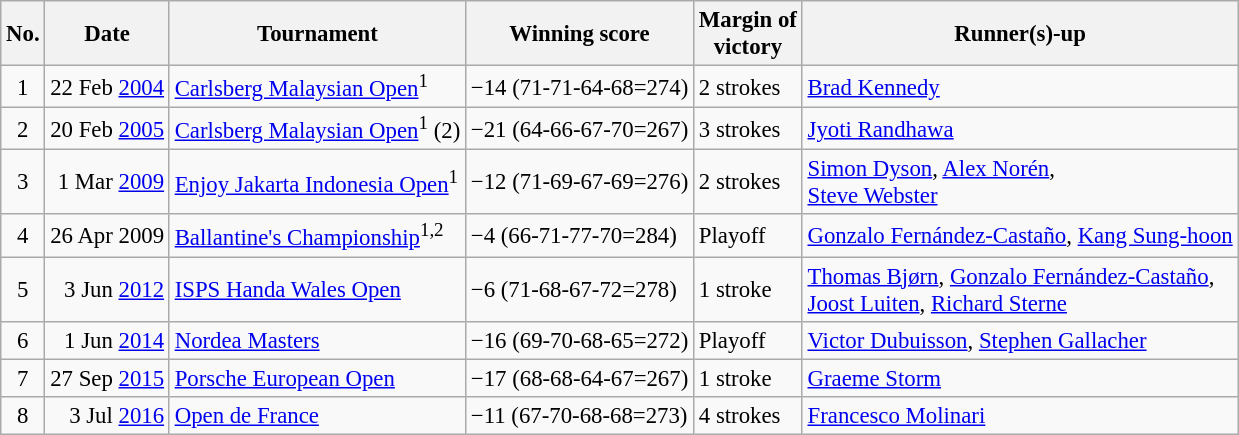<table class="wikitable" style="font-size:95%;">
<tr>
<th>No.</th>
<th>Date</th>
<th>Tournament</th>
<th>Winning score</th>
<th>Margin of<br>victory</th>
<th>Runner(s)-up</th>
</tr>
<tr>
<td align=center>1</td>
<td align=right>22 Feb <a href='#'>2004</a></td>
<td><a href='#'>Carlsberg Malaysian Open</a><sup>1</sup></td>
<td>−14 (71-71-64-68=274)</td>
<td>2 strokes</td>
<td> <a href='#'>Brad Kennedy</a></td>
</tr>
<tr>
<td align=center>2</td>
<td align=right>20 Feb <a href='#'>2005</a></td>
<td><a href='#'>Carlsberg Malaysian Open</a><sup>1</sup> (2)</td>
<td>−21 (64-66-67-70=267)</td>
<td>3 strokes</td>
<td> <a href='#'>Jyoti Randhawa</a></td>
</tr>
<tr>
<td align=center>3</td>
<td align=right>1 Mar <a href='#'>2009</a></td>
<td><a href='#'>Enjoy Jakarta Indonesia Open</a><sup>1</sup></td>
<td>−12 (71-69-67-69=276)</td>
<td>2 strokes</td>
<td> <a href='#'>Simon Dyson</a>,  <a href='#'>Alex Norén</a>,<br> <a href='#'>Steve Webster</a></td>
</tr>
<tr>
<td align=center>4</td>
<td align=right>26 Apr 2009</td>
<td><a href='#'>Ballantine's Championship</a><sup>1,2</sup></td>
<td>−4 (66-71-77-70=284)</td>
<td>Playoff</td>
<td> <a href='#'>Gonzalo Fernández-Castaño</a>,  <a href='#'>Kang Sung-hoon</a></td>
</tr>
<tr>
<td align=center>5</td>
<td align=right>3 Jun <a href='#'>2012</a></td>
<td><a href='#'>ISPS Handa Wales Open</a></td>
<td>−6 (71-68-67-72=278)</td>
<td>1 stroke</td>
<td> <a href='#'>Thomas Bjørn</a>,  <a href='#'>Gonzalo Fernández-Castaño</a>,<br> <a href='#'>Joost Luiten</a>,  <a href='#'>Richard Sterne</a></td>
</tr>
<tr>
<td align=center>6</td>
<td align=right>1 Jun <a href='#'>2014</a></td>
<td><a href='#'>Nordea Masters</a></td>
<td>−16 (69-70-68-65=272)</td>
<td>Playoff</td>
<td> <a href='#'>Victor Dubuisson</a>,  <a href='#'>Stephen Gallacher</a></td>
</tr>
<tr>
<td align=center>7</td>
<td align=right>27 Sep <a href='#'>2015</a></td>
<td><a href='#'>Porsche European Open</a></td>
<td>−17 (68-68-64-67=267)</td>
<td>1 stroke</td>
<td> <a href='#'>Graeme Storm</a></td>
</tr>
<tr>
<td align=center>8</td>
<td align=right>3 Jul <a href='#'>2016</a></td>
<td><a href='#'>Open de France</a></td>
<td>−11 (67-70-68-68=273)</td>
<td>4 strokes</td>
<td> <a href='#'>Francesco Molinari</a></td>
</tr>
</table>
